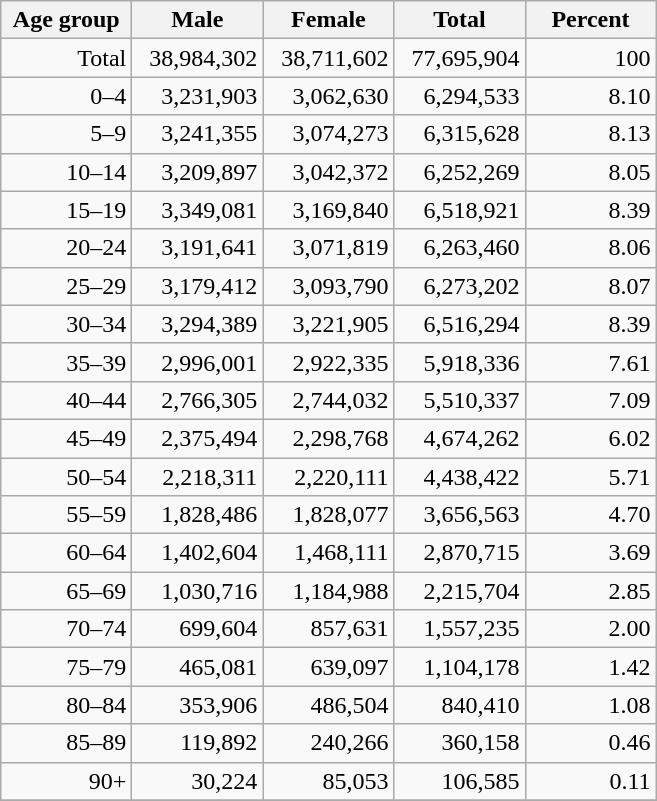<table class="wikitable">
<tr>
<th width="80pt">Age group</th>
<th width="80pt">Male</th>
<th width="80pt">Female</th>
<th width="80pt">Total</th>
<th width="80pt">Percent</th>
</tr>
<tr>
<td align="right">Total</td>
<td align="right">38,984,302</td>
<td align="right">38,711,602</td>
<td align="right">77,695,904</td>
<td align="right">100</td>
</tr>
<tr>
<td align="right">0–4</td>
<td align="right">3,231,903</td>
<td align="right">3,062,630</td>
<td align="right">6,294,533</td>
<td align="right">8.10</td>
</tr>
<tr>
<td align="right">5–9</td>
<td align="right">3,241,355</td>
<td align="right">3,074,273</td>
<td align="right">6,315,628</td>
<td align="right">8.13</td>
</tr>
<tr>
<td align="right">10–14</td>
<td align="right">3,209,897</td>
<td align="right">3,042,372</td>
<td align="right">6,252,269</td>
<td align="right">8.05</td>
</tr>
<tr>
<td align="right">15–19</td>
<td align="right">3,349,081</td>
<td align="right">3,169,840</td>
<td align="right">6,518,921</td>
<td align="right">8.39</td>
</tr>
<tr>
<td align="right">20–24</td>
<td align="right">3,191,641</td>
<td align="right">3,071,819</td>
<td align="right">6,263,460</td>
<td align="right">8.06</td>
</tr>
<tr>
<td align="right">25–29</td>
<td align="right">3,179,412</td>
<td align="right">3,093,790</td>
<td align="right">6,273,202</td>
<td align="right">8.07</td>
</tr>
<tr>
<td align="right">30–34</td>
<td align="right">3,294,389</td>
<td align="right">3,221,905</td>
<td align="right">6,516,294</td>
<td align="right">8.39</td>
</tr>
<tr>
<td align="right">35–39</td>
<td align="right">2,996,001</td>
<td align="right">2,922,335</td>
<td align="right">5,918,336</td>
<td align="right">7.61</td>
</tr>
<tr>
<td align="right">40–44</td>
<td align="right">2,766,305</td>
<td align="right">2,744,032</td>
<td align="right">5,510,337</td>
<td align="right">7.09</td>
</tr>
<tr>
<td align="right">45–49</td>
<td align="right">2,375,494</td>
<td align="right">2,298,768</td>
<td align="right">4,674,262</td>
<td align="right">6.02</td>
</tr>
<tr>
<td align="right">50–54</td>
<td align="right">2,218,311</td>
<td align="right">2,220,111</td>
<td align="right">4,438,422</td>
<td align="right">5.71</td>
</tr>
<tr>
<td align="right">55–59</td>
<td align="right">1,828,486</td>
<td align="right">1,828,077</td>
<td align="right">3,656,563</td>
<td align="right">4.70</td>
</tr>
<tr>
<td align="right">60–64</td>
<td align="right">1,402,604</td>
<td align="right">1,468,111</td>
<td align="right">2,870,715</td>
<td align="right">3.69</td>
</tr>
<tr>
<td align="right">65–69</td>
<td align="right">1,030,716</td>
<td align="right">1,184,988</td>
<td align="right">2,215,704</td>
<td align="right">2.85</td>
</tr>
<tr>
<td align="right">70–74</td>
<td align="right">699,604</td>
<td align="right">857,631</td>
<td align="right">1,557,235</td>
<td align="right">2.00</td>
</tr>
<tr>
<td align="right">75–79</td>
<td align="right">465,081</td>
<td align="right">639,097</td>
<td align="right">1,104,178</td>
<td align="right">1.42</td>
</tr>
<tr>
<td align="right">80–84</td>
<td align="right">353,906</td>
<td align="right">486,504</td>
<td align="right">840,410</td>
<td align="right">1.08</td>
</tr>
<tr>
<td align="right">85–89</td>
<td align="right">119,892</td>
<td align="right">240,266</td>
<td align="right">360,158</td>
<td align="right">0.46</td>
</tr>
<tr>
<td align="right">90+</td>
<td align="right">30,224</td>
<td align="right">85,053</td>
<td align="right">106,585</td>
<td align="right">0.11</td>
</tr>
<tr>
</tr>
</table>
